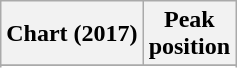<table class="wikitable sortable plainrowheaders" style="text-align:center">
<tr>
<th scope="col">Chart (2017)</th>
<th scope="col">Peak<br> position</th>
</tr>
<tr>
</tr>
<tr>
</tr>
</table>
